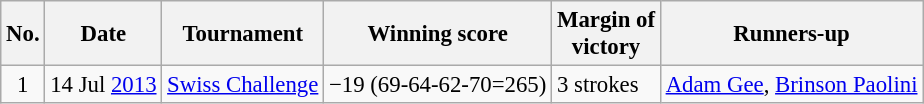<table class="wikitable" style="font-size:95%;">
<tr>
<th>No.</th>
<th>Date</th>
<th>Tournament</th>
<th>Winning score</th>
<th>Margin of<br>victory</th>
<th>Runners-up</th>
</tr>
<tr>
<td align=center>1</td>
<td>14 Jul <a href='#'>2013</a></td>
<td><a href='#'>Swiss Challenge</a></td>
<td>−19 (69-64-62-70=265)</td>
<td>3 strokes</td>
<td> <a href='#'>Adam Gee</a>,  <a href='#'>Brinson Paolini</a></td>
</tr>
</table>
